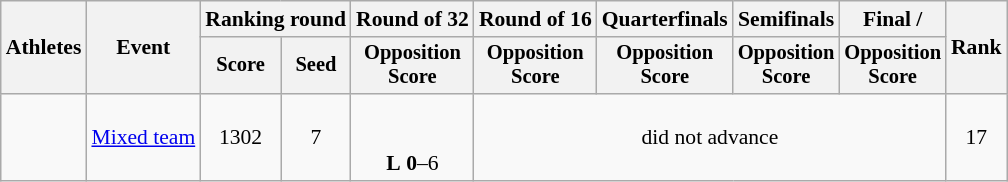<table class="wikitable" style="font-size:90%;">
<tr>
<th rowspan="2">Athletes</th>
<th rowspan="2">Event</th>
<th colspan="2">Ranking round</th>
<th>Round of 32</th>
<th>Round of 16</th>
<th>Quarterfinals</th>
<th>Semifinals</th>
<th>Final / </th>
<th rowspan=2>Rank</th>
</tr>
<tr style="font-size:95%">
<th>Score</th>
<th>Seed</th>
<th>Opposition<br>Score</th>
<th>Opposition<br>Score</th>
<th>Opposition<br>Score</th>
<th>Opposition<br>Score</th>
<th>Opposition<br>Score</th>
</tr>
<tr align=center>
<td align=left><br></td>
<td rowspan=2><a href='#'>Mixed team</a></td>
<td>1302</td>
<td>7</td>
<td><br><br><strong>L</strong> <strong>0</strong>–6</td>
<td colspan=4>did not advance</td>
<td>17</td>
</tr>
</table>
